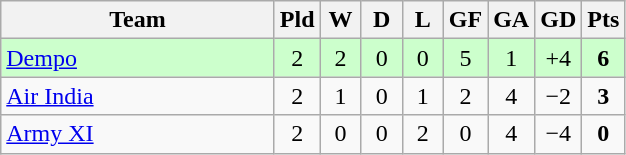<table class="wikitable" style="text-align: center;">
<tr>
<th width="175">Team</th>
<th width="20">Pld</th>
<th width="20">W</th>
<th width="20">D</th>
<th width="20">L</th>
<th width="20">GF</th>
<th width="20">GA</th>
<th width="20">GD</th>
<th width="20">Pts</th>
</tr>
<tr bgcolor=#ccffcc>
<td align=left> <a href='#'>Dempo</a></td>
<td>2</td>
<td>2</td>
<td>0</td>
<td>0</td>
<td>5</td>
<td>1</td>
<td>+4</td>
<td><strong>6</strong></td>
</tr>
<tr>
<td align=left> <a href='#'>Air India</a></td>
<td>2</td>
<td>1</td>
<td>0</td>
<td>1</td>
<td>2</td>
<td>4</td>
<td>−2</td>
<td><strong>3</strong></td>
</tr>
<tr>
<td align=left> <a href='#'>Army XI</a></td>
<td>2</td>
<td>0</td>
<td>0</td>
<td>2</td>
<td>0</td>
<td>4</td>
<td>−4</td>
<td><strong>0</strong></td>
</tr>
</table>
